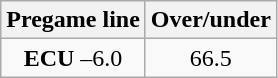<table class="wikitable">
<tr align="center">
<th style=>Pregame line</th>
<th style=>Over/under</th>
</tr>
<tr align="center">
<td><strong>ECU</strong> –6.0</td>
<td>66.5</td>
</tr>
</table>
